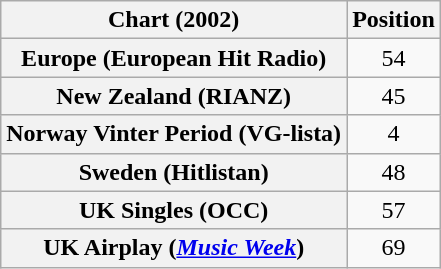<table class="wikitable sortable plainrowheaders" style="text-align:center">
<tr>
<th>Chart (2002)</th>
<th>Position</th>
</tr>
<tr>
<th scope="row">Europe (European Hit Radio)</th>
<td>54</td>
</tr>
<tr>
<th scope="row">New Zealand (RIANZ)</th>
<td>45</td>
</tr>
<tr>
<th scope="row">Norway Vinter Period (VG-lista)</th>
<td>4</td>
</tr>
<tr>
<th scope="row">Sweden (Hitlistan)</th>
<td>48</td>
</tr>
<tr>
<th scope="row">UK Singles (OCC)</th>
<td>57</td>
</tr>
<tr>
<th scope="row">UK Airplay (<em><a href='#'>Music Week</a></em>)</th>
<td>69</td>
</tr>
</table>
